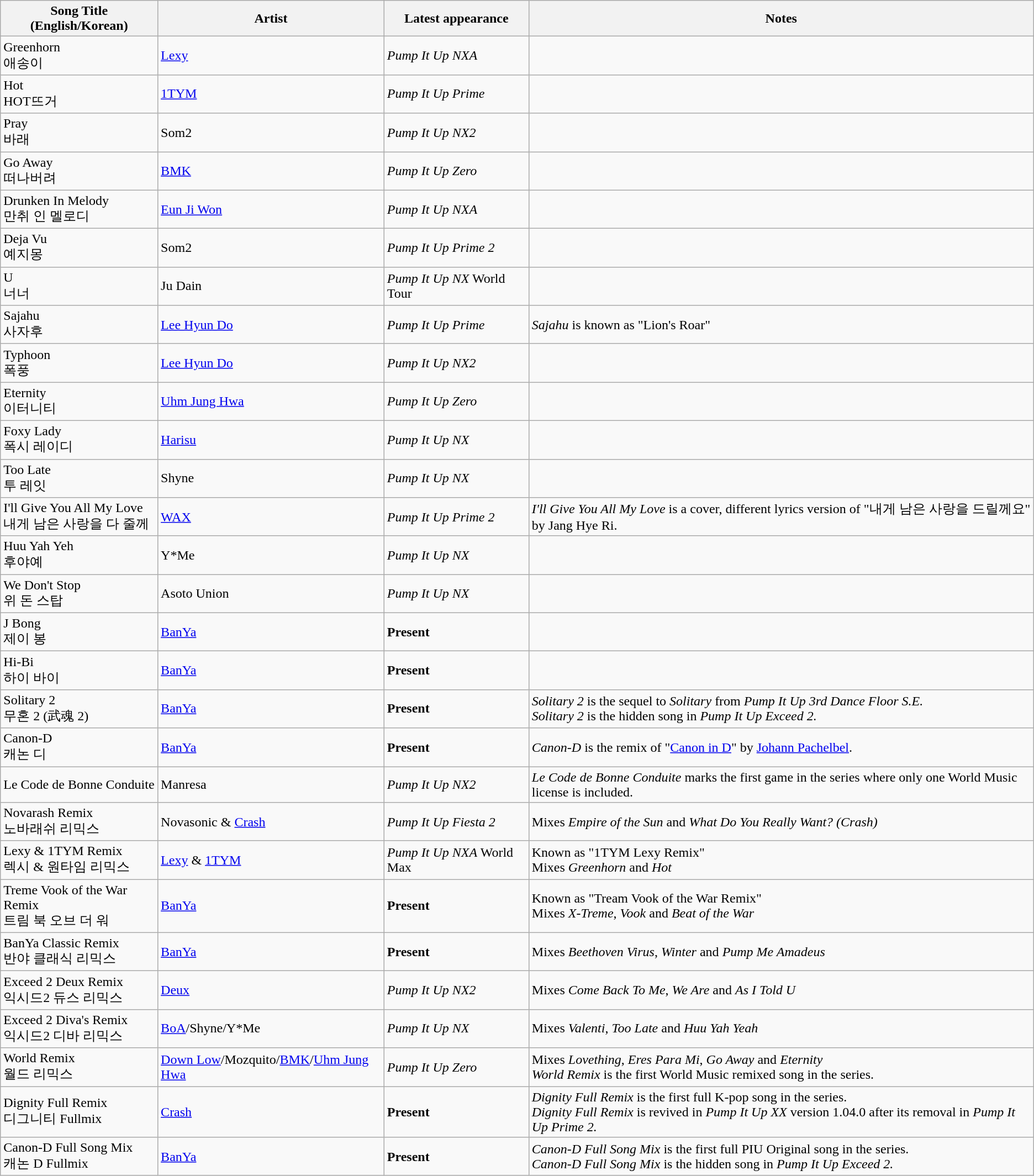<table class="wikitable sortable">
<tr>
<th>Song Title<br>(English/Korean)</th>
<th>Artist</th>
<th>Latest appearance</th>
<th>Notes</th>
</tr>
<tr>
<td>Greenhorn<br>애송이</td>
<td><a href='#'>Lexy</a></td>
<td><em>Pump It Up NXA</em></td>
<td></td>
</tr>
<tr>
<td>Hot<br>HOT뜨거</td>
<td><a href='#'>1TYM</a></td>
<td><em>Pump It Up Prime</em></td>
<td></td>
</tr>
<tr>
<td>Pray<br>바래</td>
<td>Som2</td>
<td><em>Pump It Up NX2</em></td>
<td></td>
</tr>
<tr>
<td>Go Away<br>떠나버려</td>
<td><a href='#'>BMK</a></td>
<td><em>Pump It Up Zero</em></td>
<td></td>
</tr>
<tr>
<td>Drunken In Melody<br>만취 인 멜로디</td>
<td><a href='#'>Eun Ji Won</a></td>
<td><em>Pump It Up NXA</em></td>
<td></td>
</tr>
<tr>
<td>Deja Vu<br>예지몽</td>
<td>Som2</td>
<td><em>Pump It Up Prime 2</em></td>
<td></td>
</tr>
<tr>
<td>U<br>너너</td>
<td>Ju Dain</td>
<td><em>Pump It Up NX</em> World Tour</td>
<td></td>
</tr>
<tr>
<td>Sajahu<br>사자후</td>
<td><a href='#'>Lee Hyun Do</a></td>
<td><em>Pump It Up Prime</em></td>
<td><em>Sajahu</em> is known as "Lion's Roar"</td>
</tr>
<tr>
<td>Typhoon<br>폭풍</td>
<td><a href='#'>Lee Hyun Do</a></td>
<td><em>Pump It Up NX2</em></td>
<td></td>
</tr>
<tr>
<td>Eternity<br>이터니티</td>
<td><a href='#'>Uhm Jung Hwa</a></td>
<td><em>Pump It Up Zero</em></td>
<td></td>
</tr>
<tr>
<td>Foxy Lady<br>폭시 레이디</td>
<td><a href='#'>Harisu</a></td>
<td><em>Pump It Up NX</em></td>
<td></td>
</tr>
<tr>
<td>Too Late<br>투 레잇</td>
<td>Shyne</td>
<td><em>Pump It Up NX</em></td>
<td></td>
</tr>
<tr>
<td>I'll Give You All My Love<br>내게 남은 사랑을 다 줄께</td>
<td><a href='#'>WAX</a></td>
<td><em>Pump It Up Prime 2</em></td>
<td><em>I'll Give You All My Love</em> is a cover, different lyrics version of "내게 남은 사랑을 드릴께요" by Jang Hye Ri.</td>
</tr>
<tr>
<td>Huu Yah Yeh<br>후야예</td>
<td>Y*Me</td>
<td><em>Pump It Up NX</em></td>
<td></td>
</tr>
<tr>
<td>We Don't Stop<br>위 돈 스탑</td>
<td>Asoto Union</td>
<td><em>Pump It Up NX</em></td>
<td></td>
</tr>
<tr>
<td>J Bong<br>제이 봉</td>
<td><a href='#'>BanYa</a></td>
<td><strong>Present</strong></td>
<td></td>
</tr>
<tr>
<td>Hi-Bi<br>하이 바이</td>
<td><a href='#'>BanYa</a></td>
<td><strong>Present</strong></td>
<td></td>
</tr>
<tr>
<td>Solitary 2<br>무혼 2 (武魂 2)</td>
<td><a href='#'>BanYa</a></td>
<td><strong>Present</strong></td>
<td><em>Solitary 2</em> is the sequel to <em>Solitary</em> from <em>Pump It Up 3rd Dance Floor S.E.</em><br><em>Solitary 2</em> is the hidden song in <em>Pump It Up Exceed 2.</em></td>
</tr>
<tr>
<td>Canon-D<br>캐논 디</td>
<td><a href='#'>BanYa</a></td>
<td><strong>Present</strong></td>
<td><em>Canon-D</em> is the remix of "<a href='#'>Canon in D</a>" by <a href='#'>Johann Pachelbel</a>.</td>
</tr>
<tr>
<td>Le Code de Bonne Conduite</td>
<td>Manresa</td>
<td><em>Pump It Up NX2</em></td>
<td><em>Le Code de Bonne Conduite</em> marks the first game in the series where only one World Music license is included.</td>
</tr>
<tr>
<td>Novarash Remix<br>노바래쉬 리믹스</td>
<td>Novasonic & <a href='#'>Crash</a></td>
<td><em>Pump It Up Fiesta 2</em></td>
<td>Mixes <em>Empire of the Sun</em> and <em>What Do You Really Want? (Crash)</em></td>
</tr>
<tr>
<td>Lexy & 1TYM Remix<br>렉시 & 원타임 리믹스</td>
<td><a href='#'>Lexy</a> & <a href='#'>1TYM</a></td>
<td><em>Pump It Up NXA</em> World Max</td>
<td>Known as "1TYM Lexy Remix"<br>Mixes <em>Greenhorn</em> and <em>Hot</em></td>
</tr>
<tr>
<td>Treme Vook of the War Remix<br>트림 북 오브 더 워</td>
<td><a href='#'>BanYa</a></td>
<td><strong>Present</strong></td>
<td>Known as "Tream Vook of the War Remix"<br>Mixes <em>X-Treme</em>, <em>Vook</em> and <em>Beat of the War</em></td>
</tr>
<tr>
<td>BanYa Classic Remix<br>반야 클래식 리믹스</td>
<td><a href='#'>BanYa</a></td>
<td><strong>Present</strong></td>
<td>Mixes <em>Beethoven Virus</em>, <em>Winter</em> and <em>Pump Me Amadeus</em></td>
</tr>
<tr>
<td>Exceed 2 Deux Remix<br>익시드2 듀스 리믹스</td>
<td><a href='#'>Deux</a></td>
<td><em>Pump It Up NX2</em></td>
<td>Mixes <em>Come Back To Me</em>, <em>We Are</em> and <em>As I Told U</em></td>
</tr>
<tr>
<td>Exceed 2 Diva's Remix<br>익시드2 디바 리믹스</td>
<td><a href='#'>BoA</a>/Shyne/Y*Me</td>
<td><em>Pump It Up NX</em></td>
<td>Mixes <em>Valenti</em>, <em>Too Late</em> and <em>Huu Yah Yeah</em></td>
</tr>
<tr>
<td>World Remix<br>월드 리믹스</td>
<td><a href='#'>Down Low</a>/Mozquito/<a href='#'>BMK</a>/<a href='#'>Uhm Jung Hwa</a></td>
<td><em>Pump It Up Zero</em></td>
<td>Mixes <em>Lovething</em>, <em>Eres Para Mi</em>, <em>Go Away</em> and <em>Eternity</em><br><em>World Remix</em> is the first World Music remixed song in the series.</td>
</tr>
<tr>
<td>Dignity Full Remix<br>디그니티 Fullmix</td>
<td><a href='#'>Crash</a></td>
<td><strong>Present</strong></td>
<td><em>Dignity Full Remix</em> is the first full K-pop song in the series.<br><em>Dignity Full Remix</em> is revived in <em>Pump It Up XX</em> version 1.04.0 after its removal in <em>Pump It Up Prime 2.</em></td>
</tr>
<tr>
<td>Canon-D Full Song Mix<br>캐논 D Fullmix</td>
<td><a href='#'>BanYa</a></td>
<td><strong>Present</strong></td>
<td><em>Canon-D Full Song Mix</em> is the first full PIU Original song in the series.<br><em>Canon-D Full Song Mix</em> is the hidden song in <em>Pump It Up Exceed 2.</em></td>
</tr>
</table>
